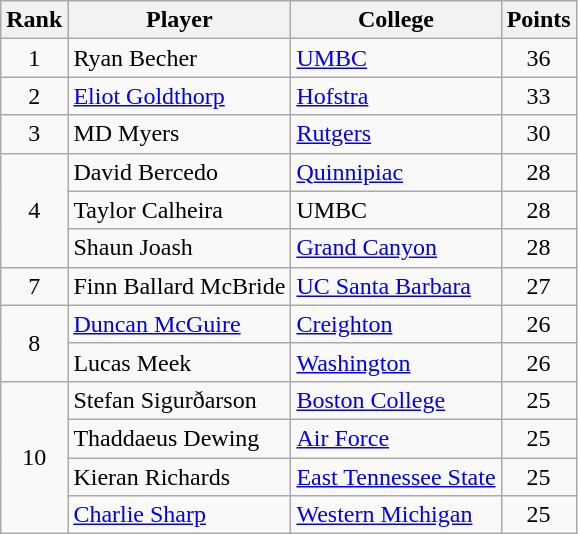<table class="wikitable" style="text-align:center">
<tr>
<th>Rank</th>
<th>Player</th>
<th>College</th>
<th>Points</th>
</tr>
<tr>
<td>1</td>
<td align="left"> Ryan Becher</td>
<td align="left"><a href='#'>UMBC</a></td>
<td>36</td>
</tr>
<tr>
<td>2</td>
<td align="left"> <a href='#'>Eliot Goldthorp</a></td>
<td align="left"><a href='#'>Hofstra</a></td>
<td>33</td>
</tr>
<tr>
<td>3</td>
<td align="left"> MD Myers</td>
<td align="left"><a href='#'>Rutgers</a></td>
<td>30</td>
</tr>
<tr>
<td rowspan="3">4</td>
<td align="left"> David Bercedo</td>
<td align="left"><a href='#'>Quinnipiac</a></td>
<td>28</td>
</tr>
<tr>
<td align="left"> Taylor Calheira</td>
<td align="left">UMBC</td>
<td>28</td>
</tr>
<tr>
<td align="left"> Shaun Joash</td>
<td align="left"><a href='#'>Grand Canyon</a></td>
<td>28</td>
</tr>
<tr>
<td>7</td>
<td align="left"> Finn Ballard McBride</td>
<td align="left"><a href='#'>UC Santa Barbara</a></td>
<td>27</td>
</tr>
<tr>
<td rowspan="2">8</td>
<td align="left"> <a href='#'>Duncan McGuire</a></td>
<td align="left"><a href='#'>Creighton</a></td>
<td>26</td>
</tr>
<tr>
<td align="left"> Lucas Meek</td>
<td align="left"><a href='#'>Washington</a></td>
<td>26</td>
</tr>
<tr>
<td rowspan="4">10</td>
<td align="left"> Stefan Sigurðarson</td>
<td align="left"><a href='#'>Boston College</a></td>
<td>25</td>
</tr>
<tr>
<td align="left"> Thaddaeus Dewing</td>
<td align="left"><a href='#'>Air Force</a></td>
<td>25</td>
</tr>
<tr>
<td align="left"> Kieran Richards</td>
<td align="left"><a href='#'>East Tennessee State</a></td>
<td>25</td>
</tr>
<tr>
<td align="left"> <a href='#'>Charlie Sharp</a></td>
<td align="left"><a href='#'>Western Michigan</a></td>
<td>25</td>
</tr>
</table>
